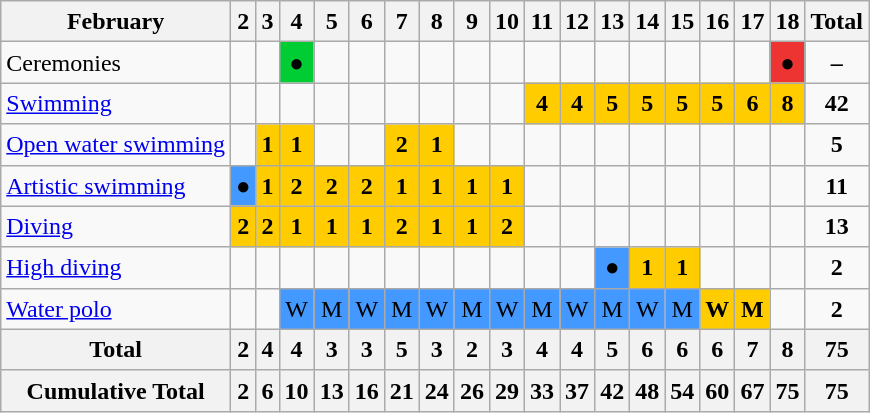<table class="wikitable" style="line-height:1.25em; text-align:center">
<tr>
<th>February</th>
<th>2</th>
<th>3</th>
<th>4</th>
<th>5</th>
<th>6</th>
<th>7</th>
<th>8</th>
<th>9</th>
<th>10</th>
<th>11</th>
<th>12</th>
<th>13</th>
<th>14</th>
<th>15</th>
<th>16</th>
<th>17</th>
<th>18</th>
<th>Total</th>
</tr>
<tr>
<td align=left>Ceremonies</td>
<td></td>
<td></td>
<td bgcolor=#00cc33><strong>●</strong></td>
<td></td>
<td></td>
<td></td>
<td></td>
<td></td>
<td></td>
<td></td>
<td></td>
<td></td>
<td></td>
<td></td>
<td></td>
<td></td>
<td bgcolor=#ee3333 align=center><strong>●</strong></td>
<td><strong>–</strong></td>
</tr>
<tr>
<td align=left><a href='#'>Swimming</a></td>
<td></td>
<td></td>
<td></td>
<td></td>
<td></td>
<td></td>
<td></td>
<td></td>
<td></td>
<td bgcolor=ffcc00><strong>4</strong></td>
<td bgcolor=ffcc00><strong>4</strong></td>
<td bgcolor=ffcc00><strong>5</strong></td>
<td bgcolor=ffcc00><strong>5</strong></td>
<td bgcolor=ffcc00><strong>5</strong></td>
<td bgcolor=ffcc00><strong>5</strong></td>
<td bgcolor=ffcc00><strong>6</strong></td>
<td bgcolor=ffcc00><strong>8</strong></td>
<td><strong>42</strong></td>
</tr>
<tr>
<td align=left><a href='#'>Open water swimming</a></td>
<td></td>
<td bgcolor=ffcc00><strong>1</strong></td>
<td bgcolor=ffcc00><strong>1</strong></td>
<td></td>
<td></td>
<td bgcolor=ffcc00><strong>2</strong></td>
<td bgcolor=ffcc00><strong>1</strong></td>
<td></td>
<td></td>
<td></td>
<td></td>
<td></td>
<td></td>
<td></td>
<td></td>
<td></td>
<td></td>
<td><strong>5</strong></td>
</tr>
<tr>
<td align=left><a href='#'>Artistic swimming</a></td>
<td bgcolor=4399ff>●</td>
<td bgcolor=ffcc00><strong>1</strong></td>
<td bgcolor=ffcc00><strong>2</strong></td>
<td bgcolor=ffcc00><strong>2</strong></td>
<td bgcolor=ffcc00><strong>2</strong></td>
<td bgcolor=ffcc00><strong>1</strong></td>
<td bgcolor=ffcc00><strong>1</strong></td>
<td bgcolor=ffcc00><strong>1</strong></td>
<td bgcolor=ffcc00><strong>1</strong></td>
<td></td>
<td></td>
<td></td>
<td></td>
<td></td>
<td></td>
<td></td>
<td></td>
<td><strong>11</strong></td>
</tr>
<tr>
<td align=left><a href='#'>Diving</a></td>
<td bgcolor=ffcc00><strong>2</strong></td>
<td bgcolor=ffcc00><strong>2</strong></td>
<td bgcolor=ffcc00><strong>1</strong></td>
<td bgcolor=ffcc00><strong>1</strong></td>
<td bgcolor=ffcc00><strong>1</strong></td>
<td bgcolor=ffcc00><strong>2</strong></td>
<td bgcolor=ffcc00><strong>1</strong></td>
<td bgcolor=ffcc00><strong>1</strong></td>
<td bgcolor=ffcc00><strong>2</strong></td>
<td></td>
<td></td>
<td></td>
<td></td>
<td></td>
<td></td>
<td></td>
<td></td>
<td><strong>13</strong></td>
</tr>
<tr>
<td align=left><a href='#'>High diving</a></td>
<td></td>
<td></td>
<td></td>
<td></td>
<td></td>
<td></td>
<td></td>
<td></td>
<td></td>
<td></td>
<td></td>
<td bgcolor=4399ff>●</td>
<td bgcolor=ffcc00><strong>1</strong></td>
<td bgcolor=ffcc00><strong>1</strong></td>
<td></td>
<td></td>
<td></td>
<td><strong>2</strong></td>
</tr>
<tr>
<td align=left><a href='#'>Water polo</a></td>
<td></td>
<td></td>
<td bgcolor=4399ff>W</td>
<td bgcolor=4399ff>M</td>
<td bgcolor=4399ff>W</td>
<td bgcolor=4399ff>M</td>
<td bgcolor=4399ff>W</td>
<td bgcolor=4399ff>M</td>
<td bgcolor=4399ff>W</td>
<td bgcolor=4399ff>M</td>
<td bgcolor=4399ff>W</td>
<td bgcolor=4399ff>M</td>
<td bgcolor=4399ff>W</td>
<td bgcolor=4399ff>M</td>
<td bgcolor=ffcc00><strong>W</strong></td>
<td bgcolor=ffcc00><strong>M</strong></td>
<td></td>
<td><strong>2</strong></td>
</tr>
<tr>
<th>Total</th>
<th>2</th>
<th>4</th>
<th>4</th>
<th>3</th>
<th>3</th>
<th>5</th>
<th>3</th>
<th>2</th>
<th>3</th>
<th>4</th>
<th>4</th>
<th>5</th>
<th>6</th>
<th>6</th>
<th>6</th>
<th>7</th>
<th>8</th>
<th>75</th>
</tr>
<tr>
<th>Cumulative Total</th>
<th>2</th>
<th>6</th>
<th>10</th>
<th>13</th>
<th>16</th>
<th>21</th>
<th>24</th>
<th>26</th>
<th>29</th>
<th>33</th>
<th>37</th>
<th>42</th>
<th>48</th>
<th>54</th>
<th>60</th>
<th>67</th>
<th>75</th>
<th>75</th>
</tr>
</table>
